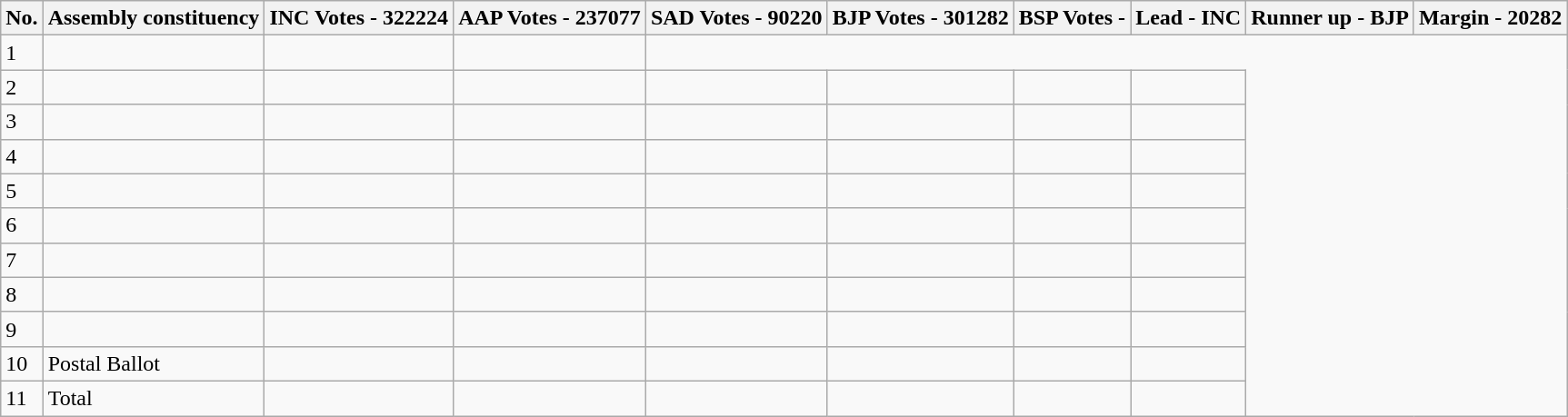<table class="wikitable sortable">
<tr>
<th>No.</th>
<th>Assembly constituency</th>
<th>INC Votes - 322224</th>
<th>AAP Votes - 237077</th>
<th>SAD Votes - 90220</th>
<th>BJP Votes - 301282</th>
<th>BSP Votes -</th>
<th>Lead - INC</th>
<th>Runner up - BJP</th>
<th>Margin - 20282</th>
</tr>
<tr>
<td>1</td>
<td></td>
<td></td>
<td></td>
</tr>
<tr>
<td>2</td>
<td></td>
<td></td>
<td></td>
<td></td>
<td></td>
<td></td>
<td></td>
</tr>
<tr>
<td>3</td>
<td></td>
<td></td>
<td></td>
<td></td>
<td></td>
<td></td>
<td></td>
</tr>
<tr>
<td>4</td>
<td></td>
<td></td>
<td></td>
<td></td>
<td></td>
<td></td>
<td></td>
</tr>
<tr>
<td>5</td>
<td></td>
<td></td>
<td></td>
<td></td>
<td></td>
<td></td>
<td></td>
</tr>
<tr>
<td>6</td>
<td></td>
<td></td>
<td></td>
<td></td>
<td></td>
<td></td>
<td></td>
</tr>
<tr>
<td>7</td>
<td></td>
<td></td>
<td></td>
<td></td>
<td></td>
<td></td>
<td></td>
</tr>
<tr>
<td>8</td>
<td></td>
<td></td>
<td></td>
<td></td>
<td></td>
<td></td>
<td></td>
</tr>
<tr>
<td>9</td>
<td></td>
<td></td>
<td></td>
<td></td>
<td></td>
<td></td>
<td></td>
</tr>
<tr>
<td>10</td>
<td>Postal Ballot</td>
<td></td>
<td></td>
<td></td>
<td></td>
<td></td>
<td></td>
</tr>
<tr>
<td>11</td>
<td>Total</td>
<td></td>
<td></td>
<td></td>
<td></td>
<td></td>
<td></td>
</tr>
</table>
